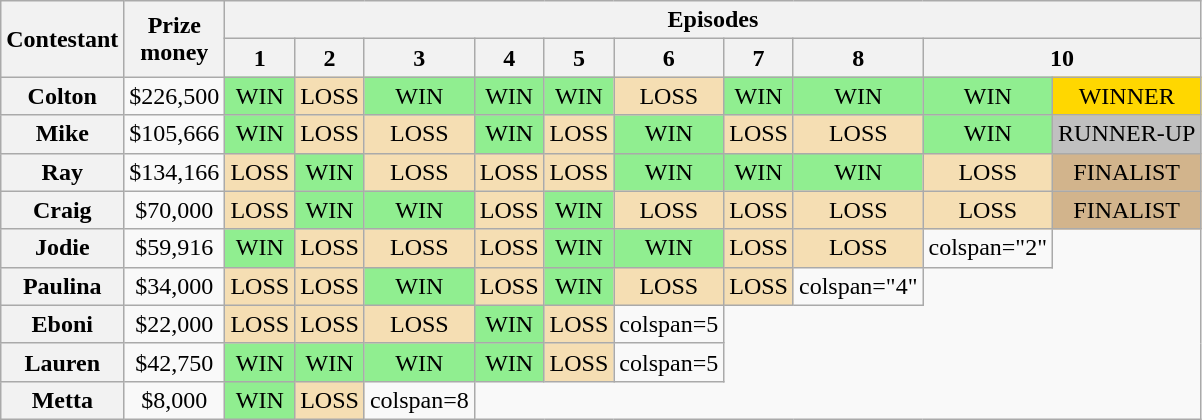<table class="wikitable nowrap" style="text-align:center;">
<tr>
<th rowspan=2>Contestant</th>
<th rowspan=2>Prize<br>money</th>
<th colspan=10>Episodes</th>
</tr>
<tr>
<th>1</th>
<th>2</th>
<th>3</th>
<th>4</th>
<th>5</th>
<th>6</th>
<th>7</th>
<th>8</th>
<th colspan=2>10</th>
</tr>
<tr>
<th>Colton</th>
<td>$226,500</td>
<td bgcolor="lightgreen">WIN</td>
<td bgcolor="wheat">LOSS</td>
<td bgcolor="lightgreen">WIN</td>
<td bgcolor="lightgreen">WIN</td>
<td bgcolor="lightgreen">WIN</td>
<td bgcolor="wheat">LOSS</td>
<td bgcolor="lightgreen">WIN</td>
<td bgcolor="lightgreen">WIN</td>
<td bgcolor="lightgreen">WIN</td>
<td bgcolor="gold">WINNER</td>
</tr>
<tr>
<th>Mike</th>
<td>$105,666</td>
<td bgcolor="lightgreen">WIN</td>
<td bgcolor="wheat">LOSS</td>
<td bgcolor="wheat">LOSS</td>
<td bgcolor="lightgreen">WIN</td>
<td bgcolor="wheat">LOSS</td>
<td bgcolor="lightgreen">WIN</td>
<td bgcolor="wheat">LOSS</td>
<td bgcolor="wheat">LOSS</td>
<td bgcolor="lightgreen">WIN</td>
<td bgcolor="silver">RUNNER-UP</td>
</tr>
<tr>
<th>Ray</th>
<td>$134,166</td>
<td bgcolor="wheat">LOSS</td>
<td bgcolor="lightgreen">WIN</td>
<td bgcolor="wheat">LOSS</td>
<td bgcolor="wheat">LOSS</td>
<td bgcolor="wheat">LOSS</td>
<td bgcolor="lightgreen">WIN</td>
<td bgcolor="lightgreen">WIN</td>
<td bgcolor="lightgreen">WIN</td>
<td bgcolor="wheat">LOSS</td>
<td bgcolor="tan">FINALIST</td>
</tr>
<tr>
<th>Craig</th>
<td>$70,000</td>
<td bgcolor="wheat">LOSS</td>
<td bgcolor="lightgreen">WIN</td>
<td bgcolor="lightgreen">WIN</td>
<td bgcolor="wheat">LOSS</td>
<td bgcolor="lightgreen">WIN</td>
<td bgcolor="wheat">LOSS</td>
<td bgcolor="wheat">LOSS</td>
<td bgcolor="wheat">LOSS</td>
<td bgcolor="wheat">LOSS</td>
<td bgcolor="tan">FINALIST</td>
</tr>
<tr>
<th>Jodie</th>
<td>$59,916</td>
<td bgcolor="lightgreen">WIN</td>
<td bgcolor="wheat">LOSS</td>
<td bgcolor="wheat">LOSS</td>
<td bgcolor="wheat">LOSS</td>
<td bgcolor="lightgreen">WIN</td>
<td bgcolor="lightgreen">WIN</td>
<td bgcolor="wheat">LOSS</td>
<td bgcolor="wheat">LOSS</td>
<td>colspan="2" </td>
</tr>
<tr>
<th>Paulina</th>
<td>$34,000</td>
<td bgcolor=wheat>LOSS</td>
<td bgcolor=wheat>LOSS</td>
<td bgcolor=lightgreen>WIN</td>
<td bgcolor=wheat>LOSS</td>
<td bgcolor=lightgreen>WIN</td>
<td bgcolor=wheat>LOSS</td>
<td bgcolor=wheat>LOSS</td>
<td>colspan="4" </td>
</tr>
<tr>
<th>Eboni</th>
<td>$22,000</td>
<td bgcolor=wheat>LOSS</td>
<td bgcolor=wheat>LOSS</td>
<td bgcolor=wheat>LOSS</td>
<td bgcolor=lightgreen>WIN</td>
<td bgcolor=wheat>LOSS</td>
<td>colspan=5 </td>
</tr>
<tr>
<th>Lauren</th>
<td>$42,750</td>
<td bgcolor=lightgreen>WIN</td>
<td bgcolor=lightgreen>WIN</td>
<td bgcolor=lightgreen>WIN</td>
<td bgcolor=lightgreen>WIN</td>
<td bgcolor=wheat>LOSS</td>
<td>colspan=5 </td>
</tr>
<tr>
<th>Metta</th>
<td>$8,000</td>
<td bgcolor=lightgreen>WIN</td>
<td bgcolor=wheat>LOSS</td>
<td>colspan=8 </td>
</tr>
</table>
